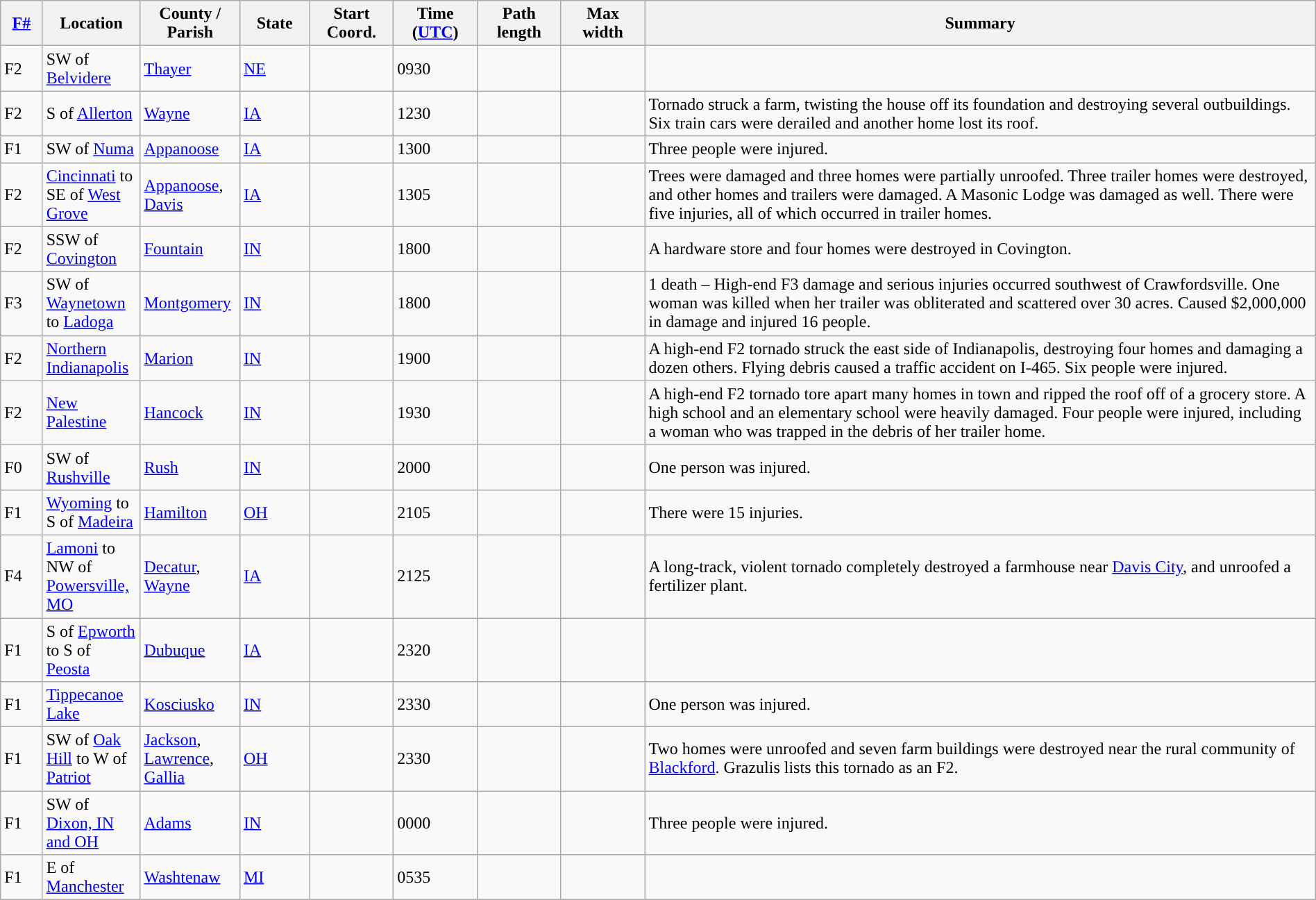<table class="wikitable sortable" style="width:100%;">
<tr>
<th scope="col"  style="width:3%; text-align:center;"><a href='#'>F#</a></th>
<th scope="col"  style="width:7%; text-align:center;" class="unsortable">Location</th>
<th scope="col"  style="width:6%; text-align:center;" class="unsortable">County / Parish</th>
<th scope="col"  style="width:5%; text-align:center;">State</th>
<th scope="col"  style="width:6%; text-align:center;">Start Coord.</th>
<th scope="col"  style="width:6%; text-align:center;">Time (<a href='#'>UTC</a>)</th>
<th scope="col"  style="width:6%; text-align:center;">Path length</th>
<th scope="col"  style="width:6%; text-align:center;">Max width</th>
<th scope="col" class="unsortable" style="width:48%; text-align:center;">Summary</th>
</tr>
<tr>
<td>F2</td>
<td>SW of <a href='#'>Belvidere</a></td>
<td><a href='#'>Thayer</a></td>
<td><a href='#'>NE</a></td>
<td></td>
<td>0930</td>
<td></td>
<td></td>
<td></td>
</tr>
<tr>
<td>F2</td>
<td>S of <a href='#'>Allerton</a></td>
<td><a href='#'>Wayne</a></td>
<td><a href='#'>IA</a></td>
<td></td>
<td>1230</td>
<td></td>
<td></td>
<td>Tornado struck a farm, twisting the house off its foundation and destroying several outbuildings. Six train cars were derailed and another home lost its roof.</td>
</tr>
<tr>
<td>F1</td>
<td>SW of <a href='#'>Numa</a></td>
<td><a href='#'>Appanoose</a></td>
<td><a href='#'>IA</a></td>
<td></td>
<td>1300</td>
<td></td>
<td></td>
<td>Three people were injured.</td>
</tr>
<tr>
<td>F2</td>
<td><a href='#'>Cincinnati</a> to SE of <a href='#'>West Grove</a></td>
<td><a href='#'>Appanoose</a>, <a href='#'>Davis</a></td>
<td><a href='#'>IA</a></td>
<td></td>
<td>1305</td>
<td></td>
<td></td>
<td>Trees were damaged and three homes were partially unroofed. Three trailer homes were destroyed, and other homes and trailers were damaged. A Masonic Lodge was damaged as well. There were five injuries, all of which occurred in trailer homes.</td>
</tr>
<tr>
<td>F2</td>
<td>SSW of <a href='#'>Covington</a></td>
<td><a href='#'>Fountain</a></td>
<td><a href='#'>IN</a></td>
<td></td>
<td>1800</td>
<td></td>
<td></td>
<td>A hardware store and four homes were destroyed in Covington.</td>
</tr>
<tr>
<td>F3</td>
<td>SW of <a href='#'>Waynetown</a> to <a href='#'>Ladoga</a></td>
<td><a href='#'>Montgomery</a></td>
<td><a href='#'>IN</a></td>
<td></td>
<td>1800</td>
<td></td>
<td></td>
<td>1 death – High-end F3 damage and serious injuries occurred southwest of Crawfordsville. One woman was killed when her trailer was obliterated and scattered over 30 acres. Caused $2,000,000 in damage and injured 16 people.</td>
</tr>
<tr>
<td>F2</td>
<td><a href='#'>Northern Indianapolis</a></td>
<td><a href='#'>Marion</a></td>
<td><a href='#'>IN</a></td>
<td></td>
<td>1900</td>
<td></td>
<td></td>
<td>A high-end F2 tornado struck the east side of Indianapolis, destroying four homes and damaging a dozen others. Flying debris caused a traffic accident on I-465. Six people were injured.</td>
</tr>
<tr>
<td>F2</td>
<td><a href='#'>New Palestine</a></td>
<td><a href='#'>Hancock</a></td>
<td><a href='#'>IN</a></td>
<td></td>
<td>1930</td>
<td></td>
<td></td>
<td>A high-end F2 tornado tore apart many homes in town and ripped the roof off of a grocery store. A high school and an elementary school were heavily damaged. Four people were injured, including a woman who was trapped in the debris of her trailer home.</td>
</tr>
<tr>
<td>F0</td>
<td>SW of <a href='#'>Rushville</a></td>
<td><a href='#'>Rush</a></td>
<td><a href='#'>IN</a></td>
<td></td>
<td>2000</td>
<td></td>
<td></td>
<td>One person was injured.</td>
</tr>
<tr>
<td>F1</td>
<td><a href='#'>Wyoming</a> to S of <a href='#'>Madeira</a></td>
<td><a href='#'>Hamilton</a></td>
<td><a href='#'>OH</a></td>
<td></td>
<td>2105</td>
<td></td>
<td></td>
<td>There were 15 injuries.</td>
</tr>
<tr>
<td>F4</td>
<td><a href='#'>Lamoni</a> to NW of <a href='#'>Powersville, MO</a></td>
<td><a href='#'>Decatur</a>, <a href='#'>Wayne</a></td>
<td><a href='#'>IA</a></td>
<td></td>
<td>2125</td>
<td></td>
<td></td>
<td>A long-track, violent tornado completely destroyed a farmhouse near <a href='#'>Davis City</a>, and unroofed a fertilizer plant.</td>
</tr>
<tr>
<td>F1</td>
<td>S of <a href='#'>Epworth</a> to S of <a href='#'>Peosta</a></td>
<td><a href='#'>Dubuque</a></td>
<td><a href='#'>IA</a></td>
<td></td>
<td>2320</td>
<td></td>
<td></td>
<td></td>
</tr>
<tr>
<td>F1</td>
<td><a href='#'>Tippecanoe Lake</a></td>
<td><a href='#'>Kosciusko</a></td>
<td><a href='#'>IN</a></td>
<td></td>
<td>2330</td>
<td></td>
<td></td>
<td>One person was injured.</td>
</tr>
<tr>
<td>F1</td>
<td>SW of <a href='#'>Oak Hill</a> to W of <a href='#'>Patriot</a></td>
<td><a href='#'>Jackson</a>, <a href='#'>Lawrence</a>, <a href='#'>Gallia</a></td>
<td><a href='#'>OH</a></td>
<td></td>
<td>2330</td>
<td></td>
<td></td>
<td>Two homes were unroofed and seven farm buildings were destroyed near the rural community of <a href='#'>Blackford</a>. Grazulis lists this tornado as an F2.</td>
</tr>
<tr>
<td>F1</td>
<td>SW of <a href='#'>Dixon, IN and OH</a></td>
<td><a href='#'>Adams</a></td>
<td><a href='#'>IN</a></td>
<td></td>
<td>0000</td>
<td></td>
<td></td>
<td>Three people were injured.</td>
</tr>
<tr>
<td>F1</td>
<td>E of <a href='#'>Manchester</a></td>
<td><a href='#'>Washtenaw</a></td>
<td><a href='#'>MI</a></td>
<td></td>
<td>0535</td>
<td></td>
<td></td>
<td></td>
</tr>
</table>
